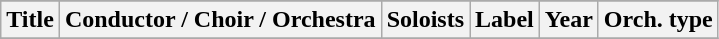<table class="wikitable sortable plainrowheaders" style="margin-right: 0;">
<tr>
</tr>
<tr>
<th scope="col">Title</th>
<th scope="col">Conductor / Choir / Orchestra</th>
<th scope="col">Soloists</th>
<th scope="col">Label</th>
<th scope="col">Year</th>
<th scope="col">Orch. type</th>
</tr>
<tr>
</tr>
</table>
